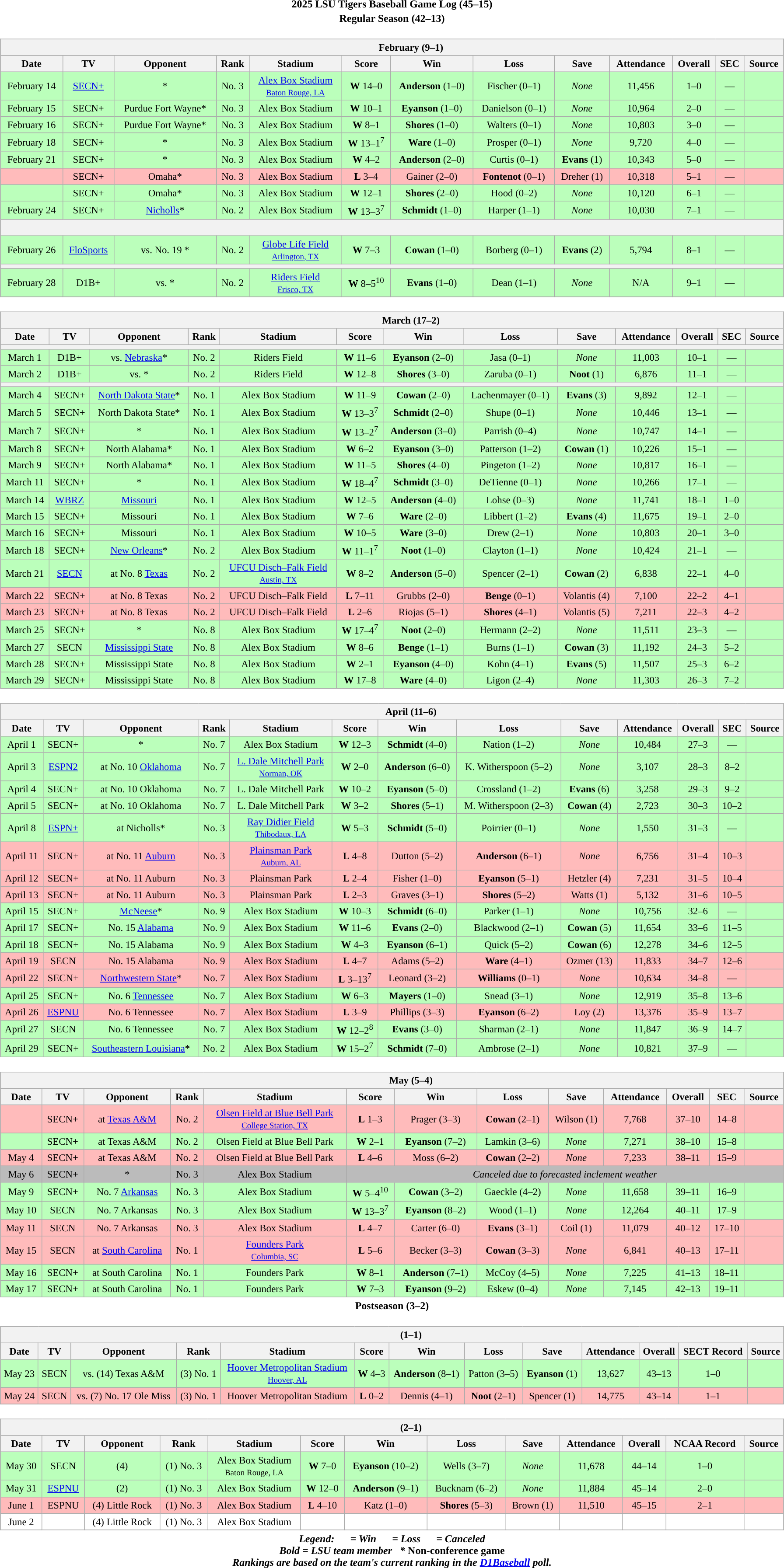<table class="toccolours" width=95% style="clear:both; margin:1.5em auto; text-align:center;">
<tr>
<th colspan=2>2025 LSU Tigers Baseball Game Log (45–15)</th>
</tr>
<tr>
<th colspan=2>Regular Season (42–13)</th>
</tr>
<tr valign="top">
<td><br><table class="wikitable collapsible collapsed" style="margin:auto; width:100%; text-align:center; font-size:95%">
<tr>
<th colspan=14 style="padding-left:4em;">February (9–1)</th>
</tr>
<tr>
<th bgcolor="#DDDDFF">Date</th>
<th bgcolor="#DDDDFF">TV</th>
<th bgcolor="#DDDDFF">Opponent</th>
<th bgcolor="#DDDDFF">Rank</th>
<th bgcolor="#DDDDFF">Stadium</th>
<th bgcolor="#DDDDFF">Score</th>
<th bgcolor="#DDDDFF">Win</th>
<th bgcolor="#DDDDFF">Loss</th>
<th bgcolor="#DDDDFF">Save</th>
<th bgcolor="#DDDDFF">Attendance</th>
<th bgcolor="#DDDDFF">Overall</th>
<th bgcolor="#DDDDFF">SEC</th>
<th bgcolor="#DDDDFF">Source</th>
</tr>
<tr bgcolor="bbffbb">
<td>February 14</td>
<td><a href='#'>SECN+</a></td>
<td>*</td>
<td>No. 3</td>
<td><a href='#'>Alex Box Stadium</a><br><small><a href='#'>Baton Rouge, LA</a></small></td>
<td><strong>W</strong> 14–0</td>
<td><strong>Anderson</strong> (1–0)</td>
<td>Fischer (0–1)</td>
<td><em>None</em></td>
<td>11,456</td>
<td>1–0</td>
<td>—</td>
<td></td>
</tr>
<tr bgcolor="bbffbb">
<td>February 15</td>
<td>SECN+</td>
<td>Purdue Fort Wayne*</td>
<td>No. 3</td>
<td>Alex Box Stadium</td>
<td><strong>W</strong> 10–1</td>
<td><strong>Eyanson</strong> (1–0)</td>
<td>Danielson (0–1)</td>
<td><em>None</em></td>
<td>10,964</td>
<td>2–0</td>
<td>—</td>
<td></td>
</tr>
<tr bgcolor="bbffbb">
<td>February 16</td>
<td>SECN+</td>
<td>Purdue Fort Wayne*</td>
<td>No. 3</td>
<td>Alex Box Stadium</td>
<td><strong>W</strong> 8–1</td>
<td><strong>Shores</strong> (1–0)</td>
<td>Walters (0–1)</td>
<td><em>None</em></td>
<td>10,803</td>
<td>3–0</td>
<td>—</td>
<td></td>
</tr>
<tr bgcolor="bbffbb">
<td>February 18</td>
<td>SECN+</td>
<td>*</td>
<td>No. 3</td>
<td>Alex Box Stadium</td>
<td><strong>W</strong> 13–1<sup>7</sup></td>
<td><strong>Ware</strong> (1–0)</td>
<td>Prosper (0–1)</td>
<td><em>None</em></td>
<td>9,720</td>
<td>4–0</td>
<td>—</td>
<td></td>
</tr>
<tr bgcolor="bbffbb">
<td>February 21</td>
<td>SECN+</td>
<td>*</td>
<td>No. 3</td>
<td>Alex Box Stadium</td>
<td><strong>W</strong> 4–2</td>
<td><strong>Anderson</strong> (2–0)</td>
<td>Curtis (0–1)</td>
<td><strong>Evans</strong> (1)</td>
<td>10,343</td>
<td>5–0</td>
<td>—</td>
<td></td>
</tr>
<tr bgcolor="ffbbbb">
<td></td>
<td>SECN+</td>
<td>Omaha*</td>
<td>No. 3</td>
<td>Alex Box Stadium</td>
<td><strong>L</strong> 3–4</td>
<td>Gainer (2–0)</td>
<td><strong>Fontenot</strong> (0–1)</td>
<td>Dreher (1)</td>
<td>10,318</td>
<td>5–1</td>
<td>—</td>
<td></td>
</tr>
<tr bgcolor="bbffbb">
<td></td>
<td>SECN+</td>
<td>Omaha*</td>
<td>No. 3</td>
<td>Alex Box Stadium</td>
<td><strong>W</strong> 12–1</td>
<td><strong>Shores</strong> (2–0)</td>
<td>Hood (0–2)</td>
<td><em>None</em></td>
<td>10,120</td>
<td>6–1</td>
<td>—</td>
<td></td>
</tr>
<tr bgcolor="bbffbb">
<td>February 24</td>
<td>SECN+</td>
<td><a href='#'>Nicholls</a>*</td>
<td>No. 2</td>
<td>Alex Box Stadium</td>
<td><strong>W</strong> 13–3<sup>7</sup></td>
<td><strong>Schmidt</strong> (1–0)</td>
<td>Harper (1–1)</td>
<td><em>None</em></td>
<td>10,030</td>
<td>7–1</td>
<td>—</td>
<td></td>
</tr>
<tr>
<th colspan=14 style="padding-left:4em;"><br></th>
</tr>
<tr bgcolor="bbffbb">
<td>February 26</td>
<td><a href='#'>FloSports</a></td>
<td>vs. No. 19 *</td>
<td>No. 2</td>
<td><a href='#'>Globe Life Field</a><br><small><a href='#'>Arlington, TX</a></small></td>
<td><strong>W</strong> 7–3</td>
<td><strong>Cowan</strong> (1–0)</td>
<td>Borberg (0–1)</td>
<td><strong>Evans</strong> (2)</td>
<td>5,794</td>
<td>8–1</td>
<td>—</td>
<td></td>
</tr>
<tr>
<th colspan=14 style="padding-left:4em;"></th>
</tr>
<tr bgcolor="bbffbb">
<td>February 28</td>
<td>D1B+</td>
<td>vs. *</td>
<td>No. 2</td>
<td><a href='#'>Riders Field</a><br><small><a href='#'>Frisco, TX</a></small></td>
<td><strong>W</strong> 8–5<sup>10</sup></td>
<td><strong>Evans</strong> (1–0)</td>
<td>Dean (1–1)</td>
<td><em>None</em></td>
<td>N/A</td>
<td>9–1</td>
<td>—</td>
<td></td>
</tr>
</table>
</td>
</tr>
<tr>
<td><br><table class="wikitable collapsible collapsed" style="margin:auto; width:100%; text-align:center; font-size:95%">
<tr>
<th colspan=14 style="padding-left:4em;">March (17–2)</th>
</tr>
<tr>
<th bgcolor="#DDDDFF">Date</th>
<th bgcolor="#DDDDFF">TV</th>
<th bgcolor="#DDDDFF">Opponent</th>
<th bgcolor="#DDDDFF">Rank</th>
<th bgcolor="#DDDDFF">Stadium</th>
<th bgcolor="#DDDDFF">Score</th>
<th bgcolor="#DDDDFF">Win</th>
<th bgcolor="#DDDDFF">Loss</th>
<th bgcolor="#DDDDFF">Save</th>
<th bgcolor="#DDDDFF">Attendance</th>
<th bgcolor="#DDDDFF">Overall</th>
<th bgcolor="#DDDDFF">SEC</th>
<th bgcolor="#DDDDFF">Source</th>
</tr>
<tr>
<th colspan=14 style="padding-left:4em;"></th>
</tr>
<tr bgcolor="bbffbb">
<td>March 1</td>
<td>D1B+</td>
<td>vs. <a href='#'>Nebraska</a>*</td>
<td>No. 2</td>
<td>Riders Field</td>
<td><strong>W</strong> 11–6</td>
<td><strong>Eyanson</strong> (2–0)</td>
<td>Jasa (0–1)</td>
<td><em>None</em></td>
<td>11,003</td>
<td>10–1</td>
<td>—</td>
<td></td>
</tr>
<tr bgcolor="bbffbb">
<td>March 2</td>
<td>D1B+</td>
<td>vs. *</td>
<td>No. 2</td>
<td>Riders Field</td>
<td><strong>W</strong> 12–8</td>
<td><strong>Shores</strong> (3–0)</td>
<td>Zaruba (0–1)</td>
<td><strong>Noot</strong> (1)</td>
<td>6,876</td>
<td>11–1</td>
<td>—</td>
<td></td>
</tr>
<tr>
<th colspan=14 style="padding-left:4em;"></th>
</tr>
<tr bgcolor="bbffbb">
<td>March 4</td>
<td>SECN+</td>
<td><a href='#'>North Dakota State</a>*</td>
<td>No. 1</td>
<td>Alex Box Stadium</td>
<td><strong>W</strong> 11–9</td>
<td><strong>Cowan</strong> (2–0)</td>
<td>Lachenmayer (0–1)</td>
<td><strong>Evans</strong> (3)</td>
<td>9,892</td>
<td>12–1</td>
<td>—</td>
<td></td>
</tr>
<tr bgcolor="bbffbb">
<td>March 5</td>
<td>SECN+</td>
<td>North Dakota State*</td>
<td>No. 1</td>
<td>Alex Box Stadium</td>
<td><strong>W</strong> 13–3<sup>7</sup></td>
<td><strong>Schmidt</strong> (2–0)</td>
<td>Shupe (0–1)</td>
<td><em>None</em></td>
<td>10,446</td>
<td>13–1</td>
<td>—</td>
<td></td>
</tr>
<tr bgcolor="bbffbb">
<td>March 7</td>
<td>SECN+</td>
<td>*</td>
<td>No. 1</td>
<td>Alex Box Stadium</td>
<td><strong>W</strong> 13–2<sup>7</sup></td>
<td><strong>Anderson</strong> (3–0)</td>
<td>Parrish (0–4)</td>
<td><em>None</em></td>
<td>10,747</td>
<td>14–1</td>
<td>—</td>
<td></td>
</tr>
<tr bgcolor="bbffbb">
<td>March 8</td>
<td>SECN+</td>
<td>North Alabama*</td>
<td>No. 1</td>
<td>Alex Box Stadium</td>
<td><strong>W</strong> 6–2</td>
<td><strong>Eyanson</strong> (3–0)</td>
<td>Patterson (1–2)</td>
<td><strong>Cowan</strong> (1)</td>
<td>10,226</td>
<td>15–1</td>
<td>—</td>
<td></td>
</tr>
<tr bgcolor="bbffbb">
<td>March 9</td>
<td>SECN+</td>
<td>North Alabama*</td>
<td>No. 1</td>
<td>Alex Box Stadium</td>
<td><strong>W</strong> 11–5</td>
<td><strong>Shores</strong> (4–0)</td>
<td>Pingeton (1–2)</td>
<td><em>None</em></td>
<td>10,817</td>
<td>16–1</td>
<td>—</td>
<td></td>
</tr>
<tr bgcolor="bbffbb">
<td>March 11</td>
<td>SECN+</td>
<td>*</td>
<td>No. 1</td>
<td>Alex Box Stadium</td>
<td><strong>W</strong> 18–4<sup>7</sup></td>
<td><strong>Schmidt</strong> (3–0)</td>
<td>DeTienne (0–1)</td>
<td><em>None</em></td>
<td>10,266</td>
<td>17–1</td>
<td>—</td>
<td></td>
</tr>
<tr bgcolor="bbffbb">
<td>March 14</td>
<td><a href='#'>WBRZ</a></td>
<td><a href='#'>Missouri</a></td>
<td>No. 1</td>
<td>Alex Box Stadium</td>
<td><strong>W</strong> 12–5</td>
<td><strong>Anderson</strong> (4–0)</td>
<td>Lohse (0–3)</td>
<td><em>None</em></td>
<td>11,741</td>
<td>18–1</td>
<td>1–0</td>
<td></td>
</tr>
<tr bgcolor="bbffbb">
<td>March 15</td>
<td>SECN+</td>
<td>Missouri</td>
<td>No. 1</td>
<td>Alex Box Stadium</td>
<td><strong>W</strong> 7–6</td>
<td><strong>Ware</strong> (2–0)</td>
<td>Libbert (1–2)</td>
<td><strong>Evans</strong> (4)</td>
<td>11,675</td>
<td>19–1</td>
<td>2–0</td>
<td></td>
</tr>
<tr bgcolor="bbffbb">
<td>March 16</td>
<td>SECN+</td>
<td>Missouri</td>
<td>No. 1</td>
<td>Alex Box Stadium</td>
<td><strong>W</strong> 10–5</td>
<td><strong>Ware</strong> (3–0)</td>
<td>Drew (2–1)</td>
<td><em>None</em></td>
<td>10,803</td>
<td>20–1</td>
<td>3–0</td>
<td></td>
</tr>
<tr bgcolor="bbffbb">
<td>March 18</td>
<td>SECN+</td>
<td><a href='#'>New Orleans</a>*</td>
<td>No. 2</td>
<td>Alex Box Stadium</td>
<td><strong>W</strong> 11–1<sup>7</sup></td>
<td><strong>Noot</strong> (1–0)</td>
<td>Clayton (1–1)</td>
<td><em>None</em></td>
<td>10,424</td>
<td>21–1</td>
<td>—</td>
<td></td>
</tr>
<tr bgcolor="bbffbb">
<td>March 21</td>
<td><a href='#'>SECN</a></td>
<td>at No. 8 <a href='#'>Texas</a></td>
<td>No. 2</td>
<td><a href='#'>UFCU Disch–Falk Field</a><br><small><a href='#'>Austin, TX</a></small></td>
<td><strong>W</strong> 8–2</td>
<td><strong>Anderson</strong> (5–0)</td>
<td>Spencer (2–1)</td>
<td><strong>Cowan</strong> (2)</td>
<td>6,838</td>
<td>22–1</td>
<td>4–0</td>
<td></td>
</tr>
<tr bgcolor="ffbbbb">
<td>March 22</td>
<td>SECN+</td>
<td>at No. 8 Texas</td>
<td>No. 2</td>
<td>UFCU Disch–Falk Field</td>
<td><strong>L</strong> 7–11</td>
<td>Grubbs (2–0)</td>
<td><strong>Benge</strong> (0–1)</td>
<td>Volantis (4)</td>
<td>7,100</td>
<td>22–2</td>
<td>4–1</td>
<td></td>
</tr>
<tr bgcolor="ffbbbb">
<td>March 23</td>
<td>SECN+</td>
<td>at No. 8 Texas</td>
<td>No. 2</td>
<td>UFCU Disch–Falk Field</td>
<td><strong>L</strong> 2–6</td>
<td>Riojas (5–1)</td>
<td><strong>Shores</strong> (4–1)</td>
<td>Volantis (5)</td>
<td>7,211</td>
<td>22–3</td>
<td>4–2</td>
<td></td>
</tr>
<tr bgcolor="bbffbb">
<td>March 25</td>
<td>SECN+</td>
<td>*</td>
<td>No. 8</td>
<td>Alex Box Stadium</td>
<td><strong>W</strong> 17–4<sup>7</sup></td>
<td><strong>Noot</strong> (2–0)</td>
<td>Hermann (2–2)</td>
<td><em>None</em></td>
<td>11,511</td>
<td>23–3</td>
<td>—</td>
<td></td>
</tr>
<tr bgcolor="bbffbb">
<td>March 27</td>
<td>SECN</td>
<td><a href='#'>Mississippi State</a></td>
<td>No. 8</td>
<td>Alex Box Stadium</td>
<td><strong>W</strong> 8–6</td>
<td><strong>Benge</strong> (1–1)</td>
<td>Burns (1–1)</td>
<td><strong>Cowan</strong> (3)</td>
<td>11,192</td>
<td>24–3</td>
<td>5–2</td>
<td></td>
</tr>
<tr bgcolor="bbffbb">
<td>March 28</td>
<td>SECN+</td>
<td>Mississippi State</td>
<td>No. 8</td>
<td>Alex Box Stadium</td>
<td><strong>W</strong> 2–1</td>
<td><strong>Eyanson</strong> (4–0)</td>
<td>Kohn (4–1)</td>
<td><strong>Evans</strong> (5)</td>
<td>11,507</td>
<td>25–3</td>
<td>6–2</td>
<td></td>
</tr>
<tr bgcolor="bbffbb">
<td>March 29</td>
<td>SECN+</td>
<td>Mississippi State</td>
<td>No. 8</td>
<td>Alex Box Stadium</td>
<td><strong>W</strong> 17–8</td>
<td><strong>Ware</strong> (4–0)</td>
<td>Ligon (2–4)</td>
<td><em>None</em></td>
<td>11,303</td>
<td>26–3</td>
<td>7–2</td>
<td></td>
</tr>
</table>
</td>
</tr>
<tr>
<td><br><table class="wikitable collapsible collapsed" style="margin:auto; width:100%; text-align:center; font-size:95%">
<tr>
<th colspan=14 style="padding-left:4em;">April (11–6)</th>
</tr>
<tr>
<th bgcolor="#DDDDFF">Date</th>
<th bgcolor="#DDDDFF">TV</th>
<th bgcolor="#DDDDFF">Opponent</th>
<th bgcolor="#DDDDFF">Rank</th>
<th bgcolor="#DDDDFF">Stadium</th>
<th bgcolor="#DDDDFF">Score</th>
<th bgcolor="#DDDDFF">Win</th>
<th bgcolor="#DDDDFF">Loss</th>
<th bgcolor="#DDDDFF">Save</th>
<th bgcolor="#DDDDFF">Attendance</th>
<th bgcolor="#DDDDFF">Overall</th>
<th bgcolor="#DDDDFF">SEC</th>
<th bgcolor="#DDDDFF">Source</th>
</tr>
<tr bgcolor="bbffbb">
<td>April 1</td>
<td>SECN+</td>
<td>*</td>
<td>No. 7</td>
<td>Alex Box Stadium</td>
<td><strong>W</strong> 12–3</td>
<td><strong>Schmidt</strong> (4–0)</td>
<td>Nation (1–2)</td>
<td><em>None</em></td>
<td>10,484</td>
<td>27–3</td>
<td>—</td>
<td></td>
</tr>
<tr bgcolor="bbffbb">
<td>April 3</td>
<td><a href='#'>ESPN2</a></td>
<td>at No. 10 <a href='#'>Oklahoma</a></td>
<td>No. 7</td>
<td><a href='#'>L. Dale Mitchell Park</a><br><small><a href='#'>Norman, OK</a></small></td>
<td><strong>W</strong> 2–0</td>
<td><strong>Anderson</strong> (6–0)</td>
<td>K. Witherspoon (5–2)</td>
<td><em>None</em></td>
<td>3,107</td>
<td>28–3</td>
<td>8–2</td>
<td></td>
</tr>
<tr bgcolor="bbffbb">
<td>April 4</td>
<td>SECN+</td>
<td>at No. 10 Oklahoma</td>
<td>No. 7</td>
<td>L. Dale Mitchell Park</td>
<td><strong>W</strong> 10–2</td>
<td><strong>Eyanson</strong> (5–0)</td>
<td>Crossland (1–2)</td>
<td><strong>Evans</strong> (6)</td>
<td>3,258</td>
<td>29–3</td>
<td>9–2</td>
<td></td>
</tr>
<tr bgcolor="bbffbb">
<td>April 5</td>
<td>SECN+</td>
<td>at No. 10 Oklahoma</td>
<td>No. 7</td>
<td>L. Dale Mitchell Park</td>
<td><strong>W</strong> 3–2</td>
<td><strong>Shores</strong> (5–1)</td>
<td>M. Witherspoon (2–3)</td>
<td><strong>Cowan</strong> (4)</td>
<td>2,723</td>
<td>30–3</td>
<td>10–2</td>
<td></td>
</tr>
<tr bgcolor="bbffbb">
<td>April 8</td>
<td><a href='#'>ESPN+</a></td>
<td>at Nicholls*</td>
<td>No. 3</td>
<td><a href='#'>Ray Didier Field</a><br><small><a href='#'>Thibodaux, LA</a></small></td>
<td><strong>W</strong> 5–3</td>
<td><strong>Schmidt</strong> (5–0)</td>
<td>Poirrier (0–1)</td>
<td><em>None</em></td>
<td>1,550</td>
<td>31–3</td>
<td>—</td>
<td></td>
</tr>
<tr bgcolor="ffbbbb">
<td>April 11</td>
<td>SECN+</td>
<td>at No. 11 <a href='#'>Auburn</a></td>
<td>No. 3</td>
<td><a href='#'>Plainsman Park</a><br><small><a href='#'>Auburn, AL</a></small></td>
<td><strong>L</strong> 4–8</td>
<td>Dutton (5–2)</td>
<td><strong>Anderson</strong> (6–1)</td>
<td><em>None</em></td>
<td>6,756</td>
<td>31–4</td>
<td>10–3</td>
<td></td>
</tr>
<tr bgcolor="ffbbbb">
<td>April 12</td>
<td>SECN+</td>
<td>at No. 11 Auburn</td>
<td>No. 3</td>
<td>Plainsman Park</td>
<td><strong>L</strong> 2–4</td>
<td>Fisher (1–0)</td>
<td><strong>Eyanson</strong> (5–1)</td>
<td>Hetzler (4)</td>
<td>7,231</td>
<td>31–5</td>
<td>10–4</td>
<td></td>
</tr>
<tr bgcolor="ffbbbb">
<td>April 13</td>
<td>SECN+</td>
<td>at No. 11 Auburn</td>
<td>No. 3</td>
<td>Plainsman Park</td>
<td><strong>L</strong> 2–3</td>
<td>Graves (3–1)</td>
<td><strong>Shores</strong> (5–2)</td>
<td>Watts (1)</td>
<td>5,132</td>
<td>31–6</td>
<td>10–5</td>
<td></td>
</tr>
<tr bgcolor="bbffbb">
<td>April 15</td>
<td>SECN+</td>
<td><a href='#'>McNeese</a>*</td>
<td>No. 9</td>
<td>Alex Box Stadium</td>
<td><strong>W</strong> 10–3</td>
<td><strong>Schmidt</strong> (6–0)</td>
<td>Parker (1–1)</td>
<td><em>None</em></td>
<td>10,756</td>
<td>32–6</td>
<td>—</td>
<td></td>
</tr>
<tr bgcolor="bbffbb">
<td>April 17</td>
<td>SECN+</td>
<td>No. 15 <a href='#'>Alabama</a></td>
<td>No. 9</td>
<td>Alex Box Stadium</td>
<td><strong>W</strong> 11–6</td>
<td><strong>Evans</strong> (2–0)</td>
<td>Blackwood (2–1)</td>
<td><strong>Cowan</strong> (5)</td>
<td>11,654</td>
<td>33–6</td>
<td>11–5</td>
<td></td>
</tr>
<tr bgcolor="bbffbb">
<td>April 18</td>
<td>SECN+</td>
<td>No. 15 Alabama</td>
<td>No. 9</td>
<td>Alex Box Stadium</td>
<td><strong>W</strong> 4–3</td>
<td><strong>Eyanson</strong> (6–1)</td>
<td>Quick (5–2)</td>
<td><strong>Cowan</strong> (6)</td>
<td>12,278</td>
<td>34–6</td>
<td>12–5</td>
<td></td>
</tr>
<tr bgcolor="ffbbbb">
<td>April 19</td>
<td>SECN</td>
<td>No. 15 Alabama</td>
<td>No. 9</td>
<td>Alex Box Stadium</td>
<td><strong>L</strong> 4–7</td>
<td>Adams (5–2)</td>
<td><strong>Ware</strong> (4–1)</td>
<td>Ozmer (13)</td>
<td>11,833</td>
<td>34–7</td>
<td>12–6</td>
<td></td>
</tr>
<tr bgcolor="ffbbbb">
<td>April 22</td>
<td>SECN+</td>
<td><a href='#'>Northwestern State</a>*</td>
<td>No. 7</td>
<td>Alex Box Stadium</td>
<td><strong>L</strong> 3–13<sup>7</sup></td>
<td>Leonard (3–2)</td>
<td><strong>Williams</strong> (0–1)</td>
<td><em>None</em></td>
<td>10,634</td>
<td>34–8</td>
<td>—</td>
<td></td>
</tr>
<tr bgcolor="bbffbb">
<td>April 25</td>
<td>SECN+</td>
<td>No. 6 <a href='#'>Tennessee</a></td>
<td>No. 7</td>
<td>Alex Box Stadium</td>
<td><strong>W</strong> 6–3</td>
<td><strong>Mayers</strong> (1–0)</td>
<td>Snead (3–1)</td>
<td><em>None</em></td>
<td>12,919</td>
<td>35–8</td>
<td>13–6</td>
<td></td>
</tr>
<tr bgcolor="ffbbbb">
<td>April 26</td>
<td><a href='#'>ESPNU</a></td>
<td>No. 6 Tennessee</td>
<td>No. 7</td>
<td>Alex Box Stadium</td>
<td><strong>L</strong> 3–9</td>
<td>Phillips (3–3)</td>
<td><strong>Eyanson</strong> (6–2)</td>
<td>Loy (2)</td>
<td>13,376</td>
<td>35–9</td>
<td>13–7</td>
<td></td>
</tr>
<tr bgcolor="bbffbb">
<td>April 27</td>
<td>SECN</td>
<td>No. 6 Tennessee</td>
<td>No. 7</td>
<td>Alex Box Stadium</td>
<td><strong>W</strong> 12–2<sup>8</sup></td>
<td><strong>Evans</strong> (3–0)</td>
<td>Sharman (2–1)</td>
<td><em>None</em></td>
<td>11,847</td>
<td>36–9</td>
<td>14–7</td>
<td></td>
</tr>
<tr bgcolor="bbffbb">
<td>April 29</td>
<td>SECN+</td>
<td><a href='#'>Southeastern Louisiana</a>*</td>
<td>No. 2</td>
<td>Alex Box Stadium</td>
<td><strong>W</strong> 15–2<sup>7</sup></td>
<td><strong>Schmidt</strong> (7–0)</td>
<td>Ambrose (2–1)</td>
<td><em>None</em></td>
<td>10,821</td>
<td>37–9</td>
<td>—</td>
<td></td>
</tr>
</table>
</td>
</tr>
<tr>
<td><br><table class="wikitable collapsible collapsed" style="margin:auto; width:100%; text-align:center; font-size:95%">
<tr>
<th colspan=14 style="padding-left:4em;">May (5–4)</th>
</tr>
<tr>
<th bgcolor="#DDDDFF">Date</th>
<th bgcolor="#DDDDFF">TV</th>
<th bgcolor="#DDDDFF">Opponent</th>
<th bgcolor="#DDDDFF">Rank</th>
<th bgcolor="#DDDDFF">Stadium</th>
<th bgcolor="#DDDDFF">Score</th>
<th bgcolor="#DDDDFF">Win</th>
<th bgcolor="#DDDDFF">Loss</th>
<th bgcolor="#DDDDFF">Save</th>
<th bgcolor="#DDDDFF">Attendance</th>
<th bgcolor="#DDDDFF">Overall</th>
<th bgcolor="#DDDDFF">SEC</th>
<th bgcolor="#DDDDFF">Source</th>
</tr>
<tr bgcolor="ffbbbb">
<td></td>
<td>SECN+</td>
<td>at <a href='#'>Texas A&M</a></td>
<td>No. 2</td>
<td><a href='#'>Olsen Field at Blue Bell Park</a><br><small><a href='#'>College Station, TX</a></small></td>
<td><strong>L</strong> 1–3</td>
<td>Prager (3–3)</td>
<td><strong>Cowan</strong> (2–1)</td>
<td>Wilson (1)</td>
<td>7,768</td>
<td>37–10</td>
<td>14–8</td>
<td></td>
</tr>
<tr bgcolor="bbffbb">
<td></td>
<td>SECN+</td>
<td>at Texas A&M</td>
<td>No. 2</td>
<td>Olsen Field at Blue Bell Park</td>
<td><strong>W</strong> 2–1</td>
<td><strong>Eyanson</strong> (7–2)</td>
<td>Lamkin (3–6)</td>
<td><em>None</em></td>
<td>7,271</td>
<td>38–10</td>
<td>15–8</td>
<td></td>
</tr>
<tr bgcolor="ffbbbb">
<td>May 4</td>
<td>SECN+</td>
<td>at Texas A&M</td>
<td>No. 2</td>
<td>Olsen Field at Blue Bell Park</td>
<td><strong>L</strong> 4–6</td>
<td>Moss (6–2)</td>
<td><strong>Cowan</strong> (2–2)</td>
<td><em>None</em></td>
<td>7,233</td>
<td>38–11</td>
<td>15–9</td>
<td></td>
</tr>
<tr bgcolor="bbbbbb">
<td>May 6</td>
<td>SECN+</td>
<td>*</td>
<td>No. 3</td>
<td>Alex Box Stadium</td>
<td colspan=8><em>Canceled due to forecasted inclement weather</em></td>
</tr>
<tr bgcolor="bbffbb">
<td>May 9</td>
<td>SECN+</td>
<td>No. 7 <a href='#'>Arkansas</a></td>
<td>No. 3</td>
<td>Alex Box Stadium</td>
<td><strong>W</strong> 5–4<sup>10</sup></td>
<td><strong>Cowan</strong> (3–2)</td>
<td>Gaeckle (4–2)</td>
<td><em>None</em></td>
<td>11,658</td>
<td>39–11</td>
<td>16–9</td>
<td></td>
</tr>
<tr bgcolor="bbffbb">
<td>May 10</td>
<td>SECN</td>
<td>No. 7 Arkansas</td>
<td>No. 3</td>
<td>Alex Box Stadium</td>
<td><strong>W</strong> 13–3<sup>7</sup></td>
<td><strong>Eyanson</strong> (8–2)</td>
<td>Wood (1–1)</td>
<td><em>None</em></td>
<td>12,264</td>
<td>40–11</td>
<td>17–9</td>
<td></td>
</tr>
<tr bgcolor="ffbbbb">
<td>May 11</td>
<td>SECN</td>
<td>No. 7 Arkansas</td>
<td>No. 3</td>
<td>Alex Box Stadium</td>
<td><strong>L</strong> 4–7</td>
<td>Carter (6–0)</td>
<td><strong>Evans</strong> (3–1)</td>
<td>Coil (1)</td>
<td>11,079</td>
<td>40–12</td>
<td>17–10</td>
<td></td>
</tr>
<tr bgcolor="ffbbbb">
<td>May 15</td>
<td>SECN</td>
<td>at <a href='#'>South Carolina</a></td>
<td>No. 1</td>
<td><a href='#'>Founders Park</a><br><small><a href='#'>Columbia, SC</a></small></td>
<td><strong>L</strong> 5–6</td>
<td>Becker (3–3)</td>
<td><strong>Cowan</strong> (3–3)</td>
<td><em>None</em></td>
<td>6,841</td>
<td>40–13</td>
<td>17–11</td>
<td></td>
</tr>
<tr bgcolor="bbffbb">
<td>May 16</td>
<td>SECN+</td>
<td>at South Carolina</td>
<td>No. 1</td>
<td>Founders Park</td>
<td><strong>W</strong> 8–1</td>
<td><strong>Anderson</strong> (7–1)</td>
<td>McCoy (4–5)</td>
<td><em>None</em></td>
<td>7,225</td>
<td>41–13</td>
<td>18–11</td>
<td></td>
</tr>
<tr bgcolor="bbffbb">
<td>May 17</td>
<td>SECN+</td>
<td>at South Carolina</td>
<td>No. 1</td>
<td>Founders Park</td>
<td><strong>W</strong> 7–3</td>
<td><strong>Eyanson</strong> (9–2)</td>
<td>Eskew (0–4)</td>
<td><em>None</em></td>
<td>7,145</td>
<td>42–13</td>
<td>19–11</td>
<td></td>
</tr>
</table>
</td>
</tr>
<tr>
<th colspan=2>Postseason (3–2)</th>
</tr>
<tr>
<td><br><table class="wikitable collapsible collapsed" style="margin:auto; width:100%; text-align:center; font-size:95%">
<tr>
<th colspan=14 style="padding-left:4em;"> (1–1)</th>
</tr>
<tr>
<th bgcolor="#DDDDFF">Date</th>
<th bgcolor="#DDDDFF">TV</th>
<th bgcolor="#DDDDFF">Opponent</th>
<th bgcolor="#DDDDFF">Rank</th>
<th bgcolor="#DDDDFF">Stadium</th>
<th bgcolor="#DDDDFF">Score</th>
<th bgcolor="#DDDDFF">Win</th>
<th bgcolor="#DDDDFF">Loss</th>
<th bgcolor="#DDDDFF">Save</th>
<th bgcolor="#DDDDFF">Attendance</th>
<th bgcolor="#DDDDFF">Overall</th>
<th bgcolor="#DDDDFF">SECT Record</th>
<th bgcolor="#DDDDFF">Source</th>
</tr>
<tr bgcolor="bbffbb">
<td>May 23</td>
<td>SECN</td>
<td>vs. (14) Texas A&M</td>
<td>(3) No. 1</td>
<td><a href='#'>Hoover Metropolitan Stadium</a><br><small><a href='#'>Hoover, AL</a></small></td>
<td><strong>W</strong> 4–3</td>
<td><strong>Anderson</strong> (8–1)</td>
<td>Patton (3–5)</td>
<td><strong>Eyanson</strong> (1)</td>
<td>13,627</td>
<td>43–13</td>
<td>1–0</td>
<td></td>
</tr>
<tr bgcolor="ffbbbb">
<td>May 24</td>
<td>SECN</td>
<td>vs. (7) No. 17 Ole Miss</td>
<td>(3) No. 1</td>
<td>Hoover Metropolitan Stadium</td>
<td><strong>L</strong> 0–2</td>
<td>Dennis (4–1)</td>
<td><strong>Noot</strong> (2–1)</td>
<td>Spencer (1)</td>
<td>14,775</td>
<td>43–14</td>
<td>1–1</td>
<td></td>
</tr>
<tr>
</tr>
</table>
</td>
</tr>
<tr>
<td><br><table class="wikitable collapsible" style="margin:auto; width:100%; text-align:center; font-size:95%">
<tr>
<th colspan=14 style="padding-left:4em;"> (2–1)</th>
</tr>
<tr>
<th bgcolor="#DDDDFF">Date</th>
<th bgcolor="#DDDDFF">TV</th>
<th bgcolor="#DDDDFF">Opponent</th>
<th bgcolor="#DDDDFF">Rank</th>
<th bgcolor="#DDDDFF">Stadium</th>
<th bgcolor="#DDDDFF">Score</th>
<th bgcolor="#DDDDFF">Win</th>
<th bgcolor="#DDDDFF">Loss</th>
<th bgcolor="#DDDDFF">Save</th>
<th bgcolor="#DDDDFF">Attendance</th>
<th bgcolor="#DDDDFF">Overall</th>
<th bgcolor="#DDDDFF">NCAA Record</th>
<th bgcolor="#DDDDFF">Source</th>
</tr>
<tr bgcolor="bbffbb">
<td>May 30</td>
<td>SECN</td>
<td>(4) </td>
<td>(1) No. 3</td>
<td>Alex Box Stadium<br><small>Baton Rouge, LA</small></td>
<td><strong>W</strong> 7–0</td>
<td><strong>Eyanson</strong> (10–2)</td>
<td>Wells (3–7)</td>
<td><em>None</em></td>
<td>11,678</td>
<td>44–14</td>
<td>1–0</td>
<td></td>
</tr>
<tr bgcolor="bbffbb">
<td>May 31</td>
<td><a href='#'>ESPNU</a></td>
<td>(2) </td>
<td>(1) No. 3</td>
<td>Alex Box Stadium</td>
<td><strong>W</strong> 12–0</td>
<td><strong>Anderson</strong> (9–1)</td>
<td>Bucknam (6–2)</td>
<td><em>None</em></td>
<td>11,884</td>
<td>45–14</td>
<td>2–0</td>
<td></td>
</tr>
<tr bgcolor="ffbbbb">
<td>June 1</td>
<td>ESPNU</td>
<td>(4) Little Rock</td>
<td>(1) No. 3</td>
<td>Alex Box Stadium</td>
<td><strong>L</strong> 4–10</td>
<td>Katz (1–0)</td>
<td><strong>Shores</strong> (5–3)</td>
<td>Brown (1)</td>
<td>11,510</td>
<td>45–15</td>
<td>2–1</td>
<td></td>
</tr>
<tr bgcolor="ffffff">
<td>June 2</td>
<td></td>
<td>(4) Little Rock</td>
<td>(1) No. 3</td>
<td>Alex Box Stadium</td>
<td></td>
<td></td>
<td></td>
<td></td>
<td></td>
<td></td>
<td></td>
<td></td>
</tr>
</table>
</td>
</tr>
<tr>
<th colspan=9><em>Legend:       = Win       = Loss       = Canceled<br>Bold = LSU team member   <strong><em>*</em></strong> </em>Non-conference game<em><br>Rankings are based on the team's current ranking in the <a href='#'>D1Baseball</a> poll.</em></th>
</tr>
</table>
